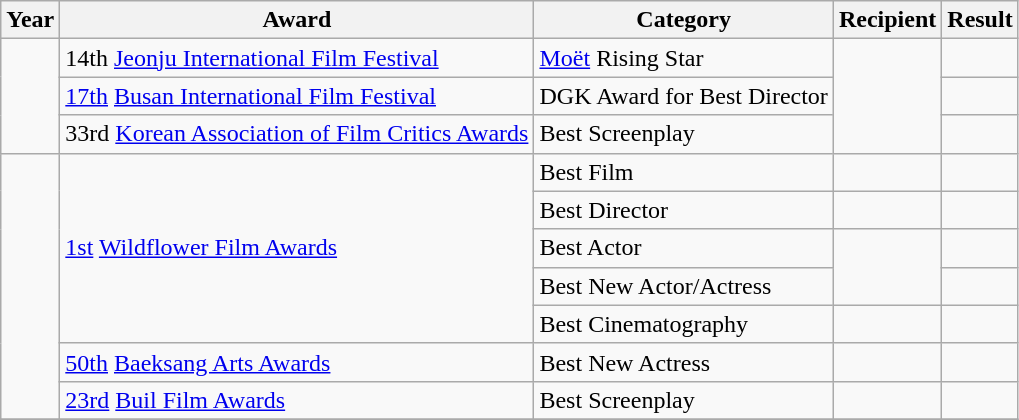<table class="wikitable">
<tr>
<th>Year</th>
<th>Award</th>
<th>Category</th>
<th>Recipient</th>
<th>Result</th>
</tr>
<tr>
<td rowspan="3"></td>
<td>14th <a href='#'>Jeonju International Film Festival</a></td>
<td><a href='#'>Moët</a> Rising Star</td>
<td rowspan="3"></td>
<td></td>
</tr>
<tr>
<td><a href='#'>17th</a> <a href='#'>Busan International Film Festival</a></td>
<td>DGK Award for Best Director</td>
<td></td>
</tr>
<tr>
<td>33rd <a href='#'>Korean Association of Film Critics Awards</a></td>
<td>Best Screenplay</td>
<td></td>
</tr>
<tr>
<td rowspan="7"></td>
<td rowspan="5"><a href='#'>1st</a> <a href='#'>Wildflower Film Awards</a></td>
<td>Best Film</td>
<td></td>
<td></td>
</tr>
<tr>
<td>Best Director</td>
<td></td>
<td></td>
</tr>
<tr>
<td>Best Actor</td>
<td rowspan="2"></td>
<td></td>
</tr>
<tr>
<td>Best New Actor/Actress</td>
<td></td>
</tr>
<tr>
<td>Best Cinematography</td>
<td></td>
<td></td>
</tr>
<tr>
<td><a href='#'>50th</a> <a href='#'>Baeksang Arts Awards</a></td>
<td>Best New Actress</td>
<td></td>
<td></td>
</tr>
<tr>
<td><a href='#'>23rd</a> <a href='#'>Buil Film Awards</a></td>
<td>Best Screenplay</td>
<td></td>
<td></td>
</tr>
<tr>
</tr>
</table>
